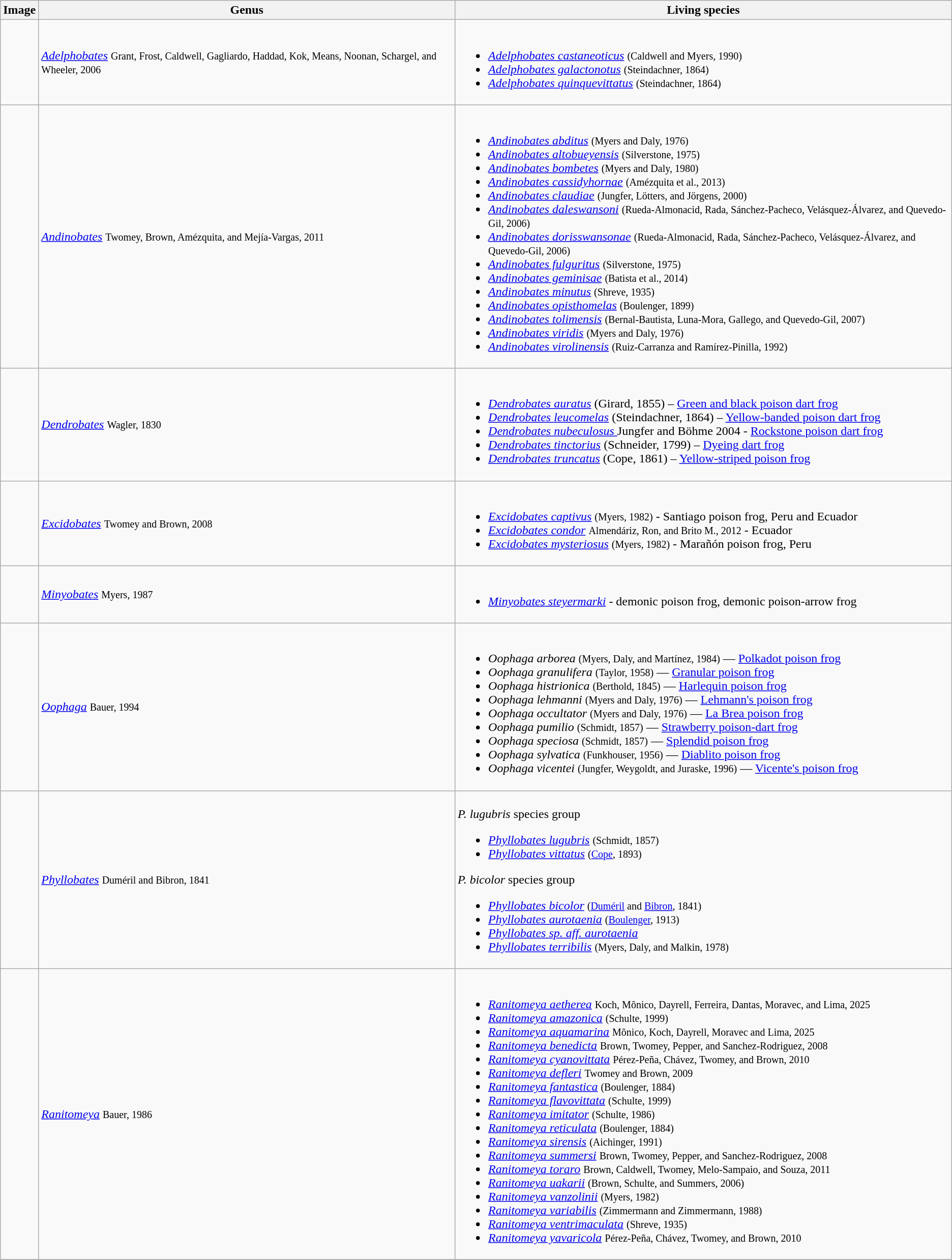<table class="wikitable">
<tr>
<th>Image</th>
<th>Genus</th>
<th>Living species</th>
</tr>
<tr>
<td></td>
<td><em><a href='#'>Adelphobates</a></em> <small>Grant, Frost, Caldwell, Gagliardo, Haddad, Kok, Means, Noonan, Schargel, and Wheeler, 2006</small></td>
<td><br><ul><li><em><a href='#'>Adelphobates castaneoticus</a></em> <small>(Caldwell and Myers, 1990)</small></li><li><em><a href='#'>Adelphobates galactonotus</a></em> <small>(Steindachner, 1864)</small></li><li><em><a href='#'>Adelphobates quinquevittatus</a></em> <small>(Steindachner, 1864)</small></li></ul></td>
</tr>
<tr>
<td></td>
<td><em><a href='#'>Andinobates</a></em> <small>Twomey, Brown, Amézquita, and Mejía-Vargas, 2011</small></td>
<td><br><ul><li><em><a href='#'>Andinobates abditus</a></em> <small>(Myers and Daly, 1976)</small></li><li><em><a href='#'>Andinobates altobueyensis</a></em> <small>(Silverstone, 1975)</small></li><li><em><a href='#'>Andinobates bombetes</a></em> <small>(Myers and Daly, 1980)</small></li><li><em><a href='#'>Andinobates cassidyhornae</a></em> <small>(Amézquita et al., 2013)</small></li><li><em><a href='#'>Andinobates claudiae</a></em> <small>(Jungfer, Lötters, and Jörgens, 2000)</small></li><li><em><a href='#'>Andinobates daleswansoni</a></em> <small>(Rueda-Almonacid, Rada, Sánchez-Pacheco, Velásquez-Álvarez, and Quevedo-Gil, 2006)</small></li><li><em><a href='#'>Andinobates dorisswansonae</a></em> <small>(Rueda-Almonacid, Rada, Sánchez-Pacheco, Velásquez-Álvarez, and Quevedo-Gil, 2006)</small></li><li><em><a href='#'>Andinobates fulguritus</a></em> <small>(Silverstone, 1975)</small></li><li><em><a href='#'>Andinobates geminisae</a></em> <small>(Batista et al., 2014)</small></li><li><em><a href='#'>Andinobates minutus</a></em> <small>(Shreve, 1935)</small></li><li><em><a href='#'>Andinobates opisthomelas</a></em> <small>(Boulenger, 1899)</small></li><li><em><a href='#'>Andinobates tolimensis</a></em> <small>(Bernal-Bautista, Luna-Mora, Gallego, and Quevedo-Gil, 2007)</small></li><li><em><a href='#'>Andinobates viridis</a></em> <small>(Myers and Daly, 1976)</small></li><li><em><a href='#'>Andinobates virolinensis</a></em> <small>(Ruiz-Carranza and Ramírez-Pinilla, 1992)</small></li></ul></td>
</tr>
<tr>
<td></td>
<td><em><a href='#'>Dendrobates</a></em> <small>Wagler, 1830</small></td>
<td><br><ul><li><em><a href='#'>Dendrobates auratus</a></em> (Girard, 1855) – <a href='#'>Green and black poison dart frog</a></li><li><em><a href='#'>Dendrobates leucomelas</a></em> (Steindachner, 1864) – <a href='#'>Yellow-banded poison dart frog</a></li><li><em><a href='#'>Dendrobates nubeculosus </a></em>Jungfer and Böhme 2004 - <a href='#'>Rockstone poison dart frog</a></li><li><em><a href='#'>Dendrobates tinctorius</a></em> (Schneider, 1799) – <a href='#'>Dyeing dart frog</a></li><li><em><a href='#'>Dendrobates truncatus</a></em> (Cope, 1861) – <a href='#'>Yellow-striped poison frog</a></li></ul></td>
</tr>
<tr>
<td></td>
<td><em><a href='#'>Excidobates</a></em> <small>Twomey and Brown, 2008</small></td>
<td><br><ul><li><em><a href='#'>Excidobates captivus</a></em> <small>(Myers, 1982)</small> - Santiago poison frog, Peru and Ecuador</li><li><em><a href='#'>Excidobates condor</a></em> <small>Almendáriz, Ron, and Brito M., 2012</small> - Ecuador</li><li><em><a href='#'>Excidobates mysteriosus</a></em> <small>(Myers, 1982)</small> - Marañón poison frog, Peru</li></ul></td>
</tr>
<tr>
<td></td>
<td><em><a href='#'>Minyobates</a></em> <small>Myers, 1987</small></td>
<td><br><ul><li><em><a href='#'>Minyobates steyermarki</a></em> - demonic poison frog, demonic poison-arrow frog</li></ul></td>
</tr>
<tr>
<td></td>
<td><em><a href='#'>Oophaga</a></em> <small>Bauer, 1994</small></td>
<td><br><ul><li><em>Oophaga arborea</em> <small>(Myers, Daly, and Martínez, 1984)</small> — <a href='#'>Polkadot poison frog</a></li><li><em>Oophaga granulifera</em> <small>(Taylor, 1958)</small> — <a href='#'>Granular poison frog</a></li><li><em>Oophaga histrionica</em> <small>(Berthold, 1845)</small> — <a href='#'>Harlequin poison frog</a></li><li><em>Oophaga lehmanni</em> <small>(Myers and Daly, 1976)</small> — <a href='#'>Lehmann's poison frog</a></li><li><em>Oophaga occultator</em> <small>(Myers and Daly, 1976)</small> — <a href='#'>La Brea poison frog</a></li><li><em>Oophaga pumilio</em> <small>(Schmidt, 1857)</small> — <a href='#'>Strawberry poison-dart frog</a></li><li><em>Oophaga speciosa</em> <small>(Schmidt, 1857)</small> — <a href='#'>Splendid poison frog</a></li><li><em>Oophaga sylvatica</em> <small>(Funkhouser, 1956)</small> — <a href='#'>Diablito poison frog</a></li><li><em>Oophaga vicentei</em> <small>(Jungfer, Weygoldt, and Juraske, 1996)</small> — <a href='#'>Vicente's poison frog</a></li></ul></td>
</tr>
<tr>
<td></td>
<td><em><a href='#'>Phyllobates</a></em> <small>Duméril and Bibron, 1841</small></td>
<td><br><em>P. lugubris</em> species group<ul><li><em><a href='#'>Phyllobates lugubris</a></em> <small>(Schmidt, 1857)</small></li><li><em><a href='#'>Phyllobates vittatus</a></em> <small>(<a href='#'>Cope</a>, 1893)</small></li></ul><em>P. bicolor</em> species group<ul><li><em><a href='#'>Phyllobates bicolor</a></em> <small>(<a href='#'>Duméril</a> and <a href='#'>Bibron</a>, 1841)</small></li><li><em><a href='#'>Phyllobates aurotaenia</a></em> <small>(<a href='#'>Boulenger</a>, 1913)</small></li><li><em><a href='#'>Phyllobates sp. aff. aurotaenia</a></em> </li><li><em><a href='#'>Phyllobates terribilis</a></em> <small>(Myers, Daly, and Malkin, 1978)</small></li></ul></td>
</tr>
<tr>
<td></td>
<td><em><a href='#'>Ranitomeya</a></em> <small>Bauer, 1986</small></td>
<td><br><ul><li><em><a href='#'>Ranitomeya aetherea</a></em> <small>Koch, Mônico, Dayrell, Ferreira, Dantas, Moravec, and Lima, 2025</small></li><li><em><a href='#'>Ranitomeya amazonica</a></em> <small>(Schulte, 1999)</small></li><li><em><a href='#'>Ranitomeya aquamarina</a></em> <small>Mônico, Koch, Dayrell, Moravec and Lima, 2025</small></li><li><em><a href='#'>Ranitomeya benedicta</a></em> <small>Brown, Twomey, Pepper, and Sanchez-Rodriguez, 2008</small></li><li><em><a href='#'>Ranitomeya cyanovittata</a></em> <small>Pérez-Peña, Chávez, Twomey, and Brown, 2010</small></li><li><em><a href='#'>Ranitomeya defleri</a></em> <small>Twomey and Brown, 2009</small></li><li><em><a href='#'>Ranitomeya fantastica</a></em> <small>(Boulenger, 1884)</small></li><li><em><a href='#'>Ranitomeya flavovittata</a></em> <small>(Schulte, 1999)</small></li><li><em><a href='#'>Ranitomeya imitator</a></em> <small>(Schulte, 1986)</small></li><li><em><a href='#'>Ranitomeya reticulata</a></em> <small>(Boulenger, 1884)</small></li><li><em><a href='#'>Ranitomeya sirensis</a></em> <small>(Aichinger, 1991)</small></li><li><em><a href='#'>Ranitomeya summersi</a></em> <small>Brown, Twomey, Pepper, and Sanchez-Rodriguez, 2008</small></li><li><em><a href='#'>Ranitomeya toraro</a></em> <small>Brown, Caldwell, Twomey, Melo-Sampaio, and Souza, 2011</small></li><li><em><a href='#'>Ranitomeya uakarii</a></em> <small>(Brown, Schulte, and Summers, 2006)</small></li><li><em><a href='#'>Ranitomeya vanzolinii</a></em> <small>(Myers, 1982)</small></li><li><em><a href='#'>Ranitomeya variabilis</a></em> <small>(Zimmermann and Zimmermann, 1988)</small></li><li><em><a href='#'>Ranitomeya ventrimaculata</a></em> <small>(Shreve, 1935)</small></li><li><em><a href='#'>Ranitomeya yavaricola</a></em> <small>Pérez-Peña, Chávez, Twomey, and Brown, 2010</small></li></ul></td>
</tr>
<tr>
</tr>
</table>
